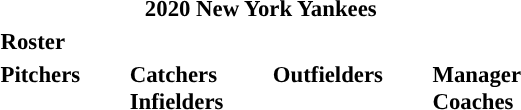<table class="toccolours" style="font-size: 95%;">
<tr>
<th colspan="10">2020 New York Yankees</th>
</tr>
<tr>
<td colspan="10"><strong>Roster</strong></td>
</tr>
<tr>
<td valign="top"><strong>Pitchers</strong><br>






















</td>
<td style="width:25px;"></td>
<td valign="top"><strong>Catchers</strong><br>


<strong>Infielders</strong>







</td>
<td style="width:25px;"></td>
<td valign="top"><strong>Outfielders</strong><br>






</td>
<td style="width:25px;"></td>
<td valign="top"><strong>Manager</strong><br>
<strong>Coaches</strong>
 
 
 
 
 
 

 
 
 </td>
</tr>
</table>
